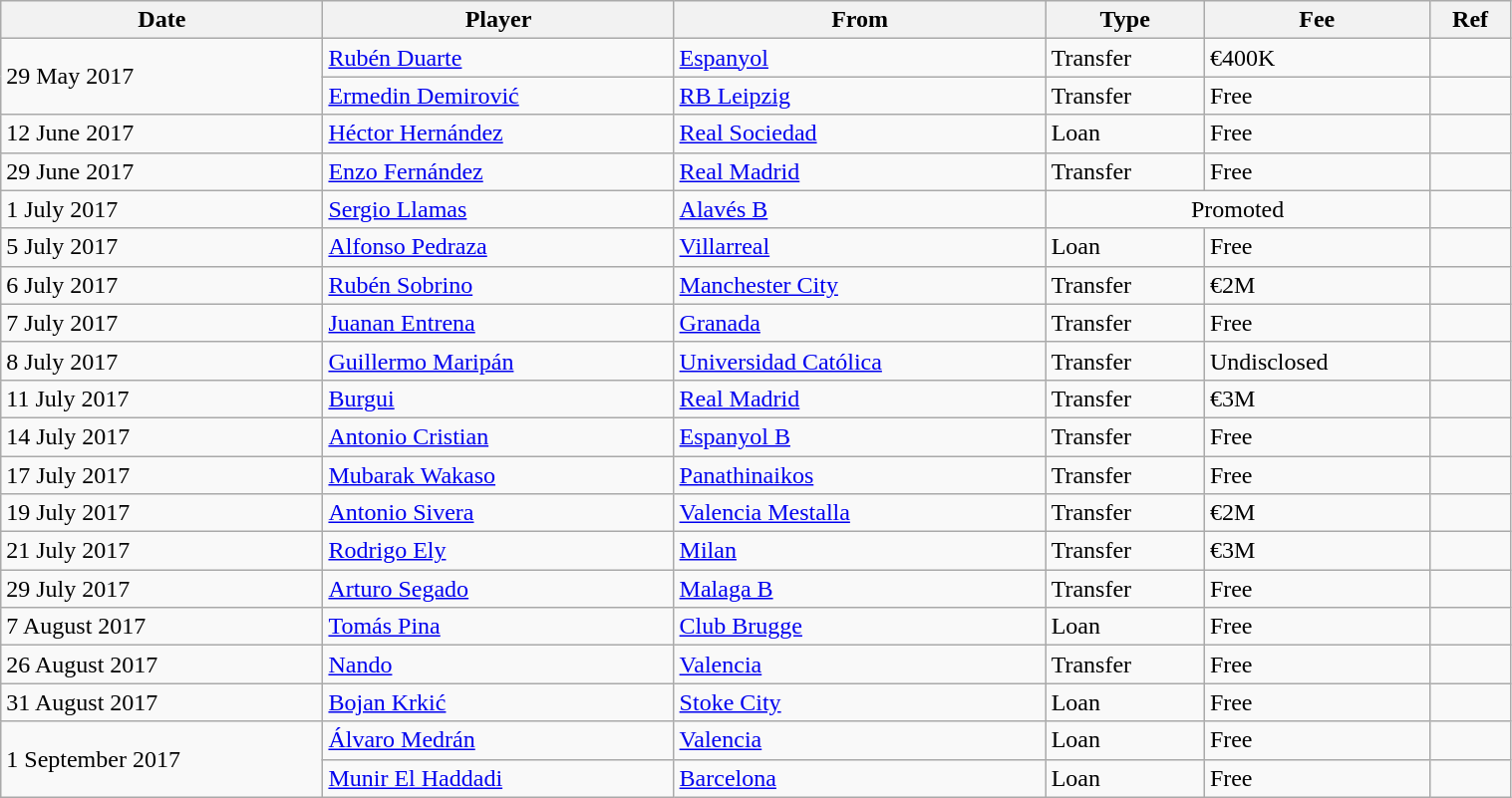<table class="wikitable" style="width:80%;">
<tr>
<th>Date</th>
<th>Player</th>
<th>From</th>
<th>Type</th>
<th>Fee</th>
<th>Ref</th>
</tr>
<tr>
<td rowspan="2">29 May 2017</td>
<td> <a href='#'>Rubén Duarte</a></td>
<td><a href='#'>Espanyol</a></td>
<td>Transfer</td>
<td>€400K</td>
<td></td>
</tr>
<tr>
<td> <a href='#'>Ermedin Demirović</a></td>
<td> <a href='#'>RB Leipzig</a></td>
<td>Transfer</td>
<td>Free</td>
<td></td>
</tr>
<tr>
<td>12 June 2017</td>
<td> <a href='#'>Héctor Hernández</a></td>
<td><a href='#'>Real Sociedad</a></td>
<td>Loan</td>
<td>Free</td>
<td></td>
</tr>
<tr>
<td>29 June 2017</td>
<td> <a href='#'>Enzo Fernández</a></td>
<td><a href='#'>Real Madrid</a></td>
<td>Transfer</td>
<td>Free</td>
<td></td>
</tr>
<tr>
<td>1 July 2017</td>
<td> <a href='#'>Sergio Llamas</a></td>
<td><a href='#'>Alavés B</a></td>
<td colspan="2" style="text-align:center;">Promoted</td>
<td></td>
</tr>
<tr>
<td>5 July 2017</td>
<td> <a href='#'>Alfonso Pedraza</a></td>
<td><a href='#'>Villarreal</a></td>
<td>Loan</td>
<td>Free</td>
<td></td>
</tr>
<tr>
<td>6 July 2017</td>
<td> <a href='#'>Rubén Sobrino</a></td>
<td> <a href='#'>Manchester City</a></td>
<td>Transfer</td>
<td>€2M</td>
<td></td>
</tr>
<tr>
<td>7 July 2017</td>
<td> <a href='#'>Juanan Entrena</a></td>
<td><a href='#'>Granada</a></td>
<td>Transfer</td>
<td>Free</td>
<td></td>
</tr>
<tr>
<td>8 July 2017</td>
<td> <a href='#'>Guillermo Maripán</a></td>
<td> <a href='#'>Universidad Católica</a></td>
<td>Transfer</td>
<td>Undisclosed</td>
<td></td>
</tr>
<tr>
<td>11 July 2017</td>
<td> <a href='#'>Burgui</a></td>
<td><a href='#'>Real Madrid</a></td>
<td>Transfer</td>
<td>€3M</td>
<td></td>
</tr>
<tr>
<td>14 July 2017</td>
<td> <a href='#'>Antonio Cristian</a></td>
<td><a href='#'>Espanyol B</a></td>
<td>Transfer</td>
<td>Free</td>
<td></td>
</tr>
<tr>
<td>17 July 2017</td>
<td> <a href='#'>Mubarak Wakaso</a></td>
<td> <a href='#'>Panathinaikos</a></td>
<td>Transfer</td>
<td>Free</td>
<td></td>
</tr>
<tr>
<td>19 July 2017</td>
<td> <a href='#'>Antonio Sivera</a></td>
<td><a href='#'>Valencia Mestalla</a></td>
<td>Transfer</td>
<td>€2M</td>
<td></td>
</tr>
<tr>
<td>21 July 2017</td>
<td> <a href='#'>Rodrigo Ely</a></td>
<td> <a href='#'>Milan</a></td>
<td>Transfer</td>
<td>€3M</td>
<td></td>
</tr>
<tr>
<td>29 July 2017</td>
<td> <a href='#'>Arturo Segado</a></td>
<td><a href='#'>Malaga B</a></td>
<td>Transfer</td>
<td>Free</td>
<td></td>
</tr>
<tr>
<td>7 August 2017</td>
<td> <a href='#'>Tomás Pina</a></td>
<td> <a href='#'>Club Brugge</a></td>
<td>Loan</td>
<td>Free</td>
<td></td>
</tr>
<tr>
<td>26 August 2017</td>
<td> <a href='#'>Nando</a></td>
<td><a href='#'>Valencia</a></td>
<td>Transfer</td>
<td>Free</td>
<td></td>
</tr>
<tr>
<td>31 August 2017</td>
<td> <a href='#'>Bojan Krkić</a></td>
<td> <a href='#'>Stoke City</a></td>
<td>Loan</td>
<td>Free</td>
<td></td>
</tr>
<tr>
<td rowspan="2">1 September 2017</td>
<td> <a href='#'>Álvaro Medrán</a></td>
<td><a href='#'>Valencia</a></td>
<td>Loan</td>
<td>Free</td>
<td></td>
</tr>
<tr>
<td> <a href='#'>Munir El Haddadi</a></td>
<td><a href='#'>Barcelona</a></td>
<td>Loan</td>
<td>Free</td>
<td></td>
</tr>
</table>
